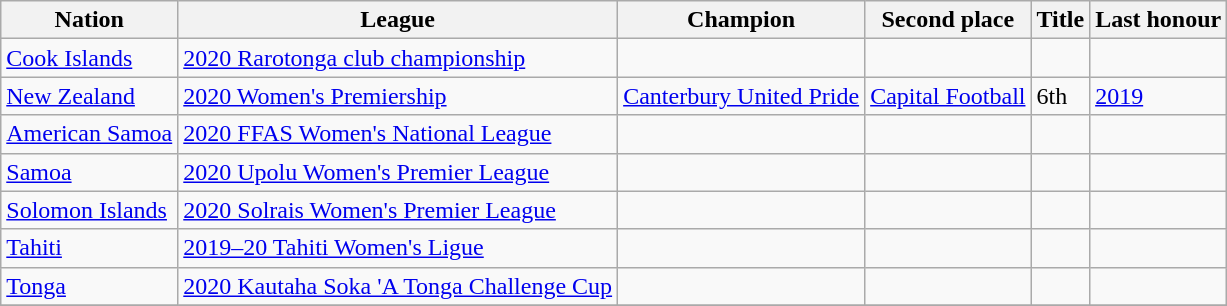<table class="wikitable sortable">
<tr>
<th>Nation</th>
<th>League</th>
<th>Champion</th>
<th>Second place</th>
<th data-sort-type="number">Title</th>
<th>Last honour</th>
</tr>
<tr>
<td align=left> <a href='#'>Cook Islands</a></td>
<td align=left><a href='#'>2020 Rarotonga club championship</a></td>
<td></td>
<td></td>
<td></td>
<td></td>
</tr>
<tr>
<td> <a href='#'>New Zealand</a></td>
<td><a href='#'>2020 Women's Premiership</a></td>
<td align=center><a href='#'>Canterbury United Pride</a></td>
<td align=center><a href='#'>Capital Football</a></td>
<td>6th</td>
<td><a href='#'>2019</a></td>
</tr>
<tr>
<td align=left> <a href='#'>American Samoa</a></td>
<td align=left><a href='#'>2020 FFAS Women's National League</a></td>
<td></td>
<td></td>
<td></td>
<td></td>
</tr>
<tr>
<td align=left> <a href='#'>Samoa</a></td>
<td align=left><a href='#'>2020 Upolu Women's Premier League</a></td>
<td></td>
<td></td>
<td></td>
<td></td>
</tr>
<tr>
<td align=left> <a href='#'>Solomon Islands</a></td>
<td align=left><a href='#'>2020 Solrais Women's Premier League</a></td>
<td></td>
<td></td>
<td></td>
<td></td>
</tr>
<tr>
<td align=left> <a href='#'>Tahiti</a></td>
<td align=left><a href='#'>2019–20 Tahiti Women's Ligue</a></td>
<td></td>
<td></td>
<td></td>
<td></td>
</tr>
<tr>
<td align=left> <a href='#'>Tonga</a></td>
<td align=left><a href='#'>2020 Kautaha Soka 'A Tonga Challenge Cup</a></td>
<td></td>
<td></td>
<td></td>
<td></td>
</tr>
<tr>
</tr>
</table>
